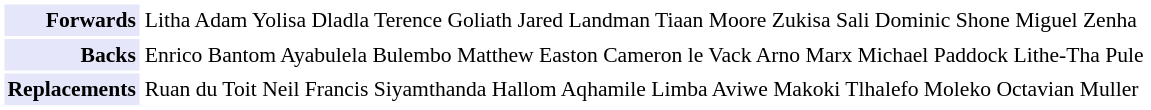<table cellpadding="2" style="border: 1px solid white; font-size:90%;">
<tr>
<td colspan="2" align="right" bgcolor="lavender"><strong>Forwards</strong></td>
<td align="left">Litha Adam Yolisa Dladla Terence Goliath Jared Landman Tiaan Moore Zukisa Sali Dominic Shone Miguel Zenha</td>
</tr>
<tr>
<td colspan="2" align="right" bgcolor="lavender"><strong>Backs</strong></td>
<td align="left">Enrico Bantom Ayabulela Bulembo Matthew Easton Cameron le Vack Arno Marx Michael Paddock Lithe-Tha Pule</td>
</tr>
<tr>
<td colspan="2" align="right" bgcolor="lavender"><strong>Replacements</strong></td>
<td align="left">Ruan du Toit Neil Francis Siyamthanda Hallom Aqhamile Limba Aviwe Makoki Tlhalefo Moleko Octavian Muller</td>
</tr>
</table>
